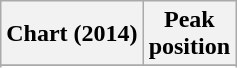<table class="wikitable plainrowheaders sortable">
<tr>
<th>Chart (2014)</th>
<th>Peak <br> position</th>
</tr>
<tr>
</tr>
<tr>
</tr>
<tr>
</tr>
<tr>
</tr>
<tr>
</tr>
<tr>
</tr>
<tr>
</tr>
</table>
